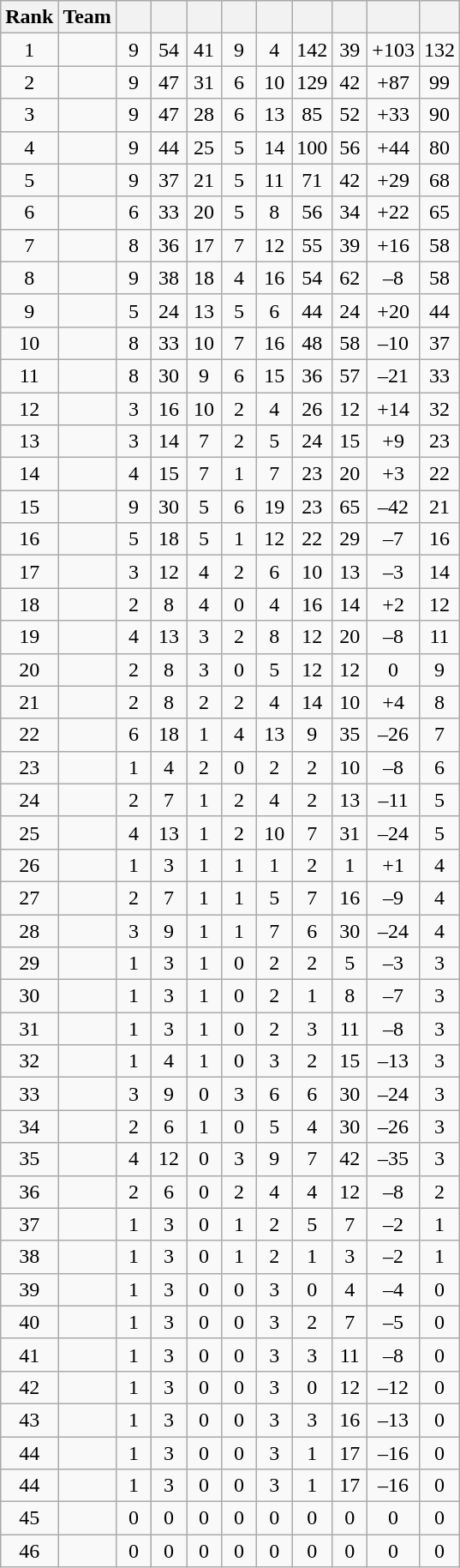<table class="wikitable sortable" style="text-align:center">
<tr>
<th class=unsortable width=20>Rank</th>
<th>Team</th>
<th width=20></th>
<th width=20></th>
<th width=20></th>
<th width=20></th>
<th width=20></th>
<th width=20></th>
<th width=20></th>
<th width=20></th>
<th width=20></th>
</tr>
<tr>
<td>1</td>
<td align=left></td>
<td>9</td>
<td>54</td>
<td>41</td>
<td>9</td>
<td>4</td>
<td>142</td>
<td>39</td>
<td>+103</td>
<td>132</td>
</tr>
<tr>
<td>2</td>
<td align=left></td>
<td>9</td>
<td>47</td>
<td>31</td>
<td>6</td>
<td>10</td>
<td>129</td>
<td>42</td>
<td>+87</td>
<td>99</td>
</tr>
<tr>
<td>3</td>
<td align=left></td>
<td>9</td>
<td>47</td>
<td>28</td>
<td>6</td>
<td>13</td>
<td>85</td>
<td>52</td>
<td>+33</td>
<td>90</td>
</tr>
<tr>
<td>4</td>
<td align=left></td>
<td>9</td>
<td>44</td>
<td>25</td>
<td>5</td>
<td>14</td>
<td>100</td>
<td>56</td>
<td>+44</td>
<td>80</td>
</tr>
<tr>
<td>5</td>
<td align=left></td>
<td>9</td>
<td>37</td>
<td>21</td>
<td>5</td>
<td>11</td>
<td>71</td>
<td>42</td>
<td>+29</td>
<td>68</td>
</tr>
<tr>
<td>6</td>
<td align=left></td>
<td>6</td>
<td>33</td>
<td>20</td>
<td>5</td>
<td>8</td>
<td>56</td>
<td>34</td>
<td>+22</td>
<td>65</td>
</tr>
<tr>
<td>7</td>
<td align=left></td>
<td>8</td>
<td>36</td>
<td>17</td>
<td>7</td>
<td>12</td>
<td>55</td>
<td>39</td>
<td>+16</td>
<td>58</td>
</tr>
<tr>
<td>8</td>
<td align=left></td>
<td>9</td>
<td>38</td>
<td>18</td>
<td>4</td>
<td>16</td>
<td>54</td>
<td>62</td>
<td>–8</td>
<td>58</td>
</tr>
<tr>
<td>9</td>
<td align=left></td>
<td>5</td>
<td>24</td>
<td>13</td>
<td>5</td>
<td>6</td>
<td>44</td>
<td>24</td>
<td>+20</td>
<td>44</td>
</tr>
<tr>
<td>10</td>
<td align=left></td>
<td>8</td>
<td>33</td>
<td>10</td>
<td>7</td>
<td>16</td>
<td>48</td>
<td>58</td>
<td>–10</td>
<td>37</td>
</tr>
<tr>
<td>11</td>
<td align=left></td>
<td>8</td>
<td>30</td>
<td>9</td>
<td>6</td>
<td>15</td>
<td>36</td>
<td>57</td>
<td>–21</td>
<td>33</td>
</tr>
<tr>
<td>12</td>
<td align=left></td>
<td>3</td>
<td>16</td>
<td>10</td>
<td>2</td>
<td>4</td>
<td>26</td>
<td>12</td>
<td>+14</td>
<td>32</td>
</tr>
<tr>
<td>13</td>
<td align=left></td>
<td>3</td>
<td>14</td>
<td>7</td>
<td>2</td>
<td>5</td>
<td>24</td>
<td>15</td>
<td>+9</td>
<td>23</td>
</tr>
<tr>
<td>14</td>
<td align=left></td>
<td>4</td>
<td>15</td>
<td>7</td>
<td>1</td>
<td>7</td>
<td>23</td>
<td>20</td>
<td>+3</td>
<td>22</td>
</tr>
<tr>
<td>15</td>
<td align=left></td>
<td>9</td>
<td>30</td>
<td>5</td>
<td>6</td>
<td>19</td>
<td>23</td>
<td>65</td>
<td>–42</td>
<td>21</td>
</tr>
<tr>
<td>16</td>
<td align=left></td>
<td>5</td>
<td>18</td>
<td>5</td>
<td>1</td>
<td>12</td>
<td>22</td>
<td>29</td>
<td>–7</td>
<td>16</td>
</tr>
<tr>
<td>17</td>
<td align=left></td>
<td>3</td>
<td>12</td>
<td>4</td>
<td>2</td>
<td>6</td>
<td>10</td>
<td>13</td>
<td>–3</td>
<td>14</td>
</tr>
<tr>
<td>18</td>
<td align=left></td>
<td>2</td>
<td>8</td>
<td>4</td>
<td>0</td>
<td>4</td>
<td>16</td>
<td>14</td>
<td>+2</td>
<td>12</td>
</tr>
<tr>
<td>19</td>
<td align=left></td>
<td>4</td>
<td>13</td>
<td>3</td>
<td>2</td>
<td>8</td>
<td>12</td>
<td>20</td>
<td>–8</td>
<td>11</td>
</tr>
<tr>
<td>20</td>
<td align=left></td>
<td>2</td>
<td>8</td>
<td>3</td>
<td>0</td>
<td>5</td>
<td>12</td>
<td>12</td>
<td>0</td>
<td>9</td>
</tr>
<tr>
<td>21</td>
<td align=left></td>
<td>2</td>
<td>8</td>
<td>2</td>
<td>2</td>
<td>4</td>
<td>14</td>
<td>10</td>
<td>+4</td>
<td>8</td>
</tr>
<tr>
<td>22</td>
<td align=left></td>
<td>6</td>
<td>18</td>
<td>1</td>
<td>4</td>
<td>13</td>
<td>9</td>
<td>35</td>
<td>–26</td>
<td>7</td>
</tr>
<tr>
<td>23</td>
<td align=left></td>
<td>1</td>
<td>4</td>
<td>2</td>
<td>0</td>
<td>2</td>
<td>2</td>
<td>10</td>
<td>–8</td>
<td>6</td>
</tr>
<tr>
<td>24</td>
<td align=left></td>
<td>2</td>
<td>7</td>
<td>1</td>
<td>2</td>
<td>4</td>
<td>2</td>
<td>13</td>
<td>–11</td>
<td>5</td>
</tr>
<tr>
<td>25</td>
<td align=left></td>
<td>4</td>
<td>13</td>
<td>1</td>
<td>2</td>
<td>10</td>
<td>7</td>
<td>31</td>
<td>–24</td>
<td>5</td>
</tr>
<tr>
<td>26</td>
<td align=left></td>
<td>1</td>
<td>3</td>
<td>1</td>
<td>1</td>
<td>1</td>
<td>2</td>
<td>1</td>
<td>+1</td>
<td>4</td>
</tr>
<tr>
<td>27</td>
<td align=left></td>
<td>2</td>
<td>7</td>
<td>1</td>
<td>1</td>
<td>5</td>
<td>7</td>
<td>16</td>
<td>–9</td>
<td>4</td>
</tr>
<tr>
<td>28</td>
<td align=left></td>
<td>3</td>
<td>9</td>
<td>1</td>
<td>1</td>
<td>7</td>
<td>6</td>
<td>30</td>
<td>–24</td>
<td>4</td>
</tr>
<tr>
<td>29</td>
<td align=left></td>
<td>1</td>
<td>3</td>
<td>1</td>
<td>0</td>
<td>2</td>
<td>2</td>
<td>5</td>
<td>–3</td>
<td>3</td>
</tr>
<tr>
<td>30</td>
<td align=left></td>
<td>1</td>
<td>3</td>
<td>1</td>
<td>0</td>
<td>2</td>
<td>1</td>
<td>8</td>
<td>–7</td>
<td>3</td>
</tr>
<tr>
<td>31</td>
<td align=left></td>
<td>1</td>
<td>3</td>
<td>1</td>
<td>0</td>
<td>2</td>
<td>3</td>
<td>11</td>
<td>–8</td>
<td>3</td>
</tr>
<tr>
<td>32</td>
<td align=left></td>
<td>1</td>
<td>4</td>
<td>1</td>
<td>0</td>
<td>3</td>
<td>2</td>
<td>15</td>
<td>–13</td>
<td>3</td>
</tr>
<tr>
<td>33</td>
<td align=left></td>
<td>3</td>
<td>9</td>
<td>0</td>
<td>3</td>
<td>6</td>
<td>6</td>
<td>30</td>
<td>–24</td>
<td>3</td>
</tr>
<tr>
<td>34</td>
<td align=left></td>
<td>2</td>
<td>6</td>
<td>1</td>
<td>0</td>
<td>5</td>
<td>4</td>
<td>30</td>
<td>–26</td>
<td>3</td>
</tr>
<tr>
<td>35</td>
<td align=left></td>
<td>4</td>
<td>12</td>
<td>0</td>
<td>3</td>
<td>9</td>
<td>7</td>
<td>42</td>
<td>–35</td>
<td>3</td>
</tr>
<tr>
<td>36</td>
<td align=left></td>
<td>2</td>
<td>6</td>
<td>0</td>
<td>2</td>
<td>4</td>
<td>4</td>
<td>12</td>
<td>–8</td>
<td>2</td>
</tr>
<tr>
<td>37</td>
<td align=left></td>
<td>1</td>
<td>3</td>
<td>0</td>
<td>1</td>
<td>2</td>
<td>5</td>
<td>7</td>
<td>–2</td>
<td>1</td>
</tr>
<tr>
<td>38</td>
<td align=left></td>
<td>1</td>
<td>3</td>
<td>0</td>
<td>1</td>
<td>2</td>
<td>1</td>
<td>3</td>
<td>–2</td>
<td>1</td>
</tr>
<tr>
<td>39</td>
<td align=left></td>
<td>1</td>
<td>3</td>
<td>0</td>
<td>0</td>
<td>3</td>
<td>0</td>
<td>4</td>
<td>–4</td>
<td>0</td>
</tr>
<tr>
<td>40</td>
<td align=left></td>
<td>1</td>
<td>3</td>
<td>0</td>
<td>0</td>
<td>3</td>
<td>2</td>
<td>7</td>
<td>–5</td>
<td>0</td>
</tr>
<tr>
<td>41</td>
<td align=left></td>
<td>1</td>
<td>3</td>
<td>0</td>
<td>0</td>
<td>3</td>
<td>3</td>
<td>11</td>
<td>–8</td>
<td>0</td>
</tr>
<tr>
<td>42</td>
<td align=left></td>
<td>1</td>
<td>3</td>
<td>0</td>
<td>0</td>
<td>3</td>
<td>0</td>
<td>12</td>
<td>–12</td>
<td>0</td>
</tr>
<tr>
<td>43</td>
<td align=left></td>
<td>1</td>
<td>3</td>
<td>0</td>
<td>0</td>
<td>3</td>
<td>3</td>
<td>16</td>
<td>–13</td>
<td>0</td>
</tr>
<tr>
<td>44</td>
<td align=left></td>
<td>1</td>
<td>3</td>
<td>0</td>
<td>0</td>
<td>3</td>
<td>1</td>
<td>17</td>
<td>–16</td>
<td>0</td>
</tr>
<tr>
<td>44</td>
<td align=left></td>
<td>1</td>
<td>3</td>
<td>0</td>
<td>0</td>
<td>3</td>
<td>1</td>
<td>17</td>
<td>–16</td>
<td>0</td>
</tr>
<tr>
<td>45</td>
<td align=left></td>
<td>0</td>
<td>0</td>
<td>0</td>
<td>0</td>
<td>0</td>
<td>0</td>
<td>0</td>
<td>0</td>
<td>0</td>
</tr>
<tr>
<td>46</td>
<td align=left></td>
<td>0</td>
<td>0</td>
<td>0</td>
<td>0</td>
<td>0</td>
<td>0</td>
<td>0</td>
<td>0</td>
<td>0</td>
</tr>
</table>
